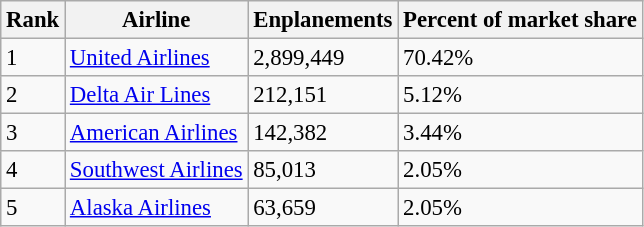<table class="wikitable sortable" style="font-size: 95%">
<tr>
<th>Rank</th>
<th>Airline</th>
<th>Enplanements</th>
<th>Percent of market share</th>
</tr>
<tr>
<td>1</td>
<td><a href='#'>United Airlines</a></td>
<td>2,899,449</td>
<td>70.42%</td>
</tr>
<tr>
<td>2</td>
<td><a href='#'>Delta Air Lines</a></td>
<td>212,151</td>
<td>5.12%</td>
</tr>
<tr>
<td>3</td>
<td><a href='#'>American Airlines</a></td>
<td>142,382</td>
<td>3.44%</td>
</tr>
<tr>
<td>4</td>
<td><a href='#'>Southwest Airlines</a></td>
<td>85,013</td>
<td>2.05%</td>
</tr>
<tr>
<td>5</td>
<td><a href='#'>Alaska Airlines</a></td>
<td>63,659</td>
<td>2.05%</td>
</tr>
</table>
